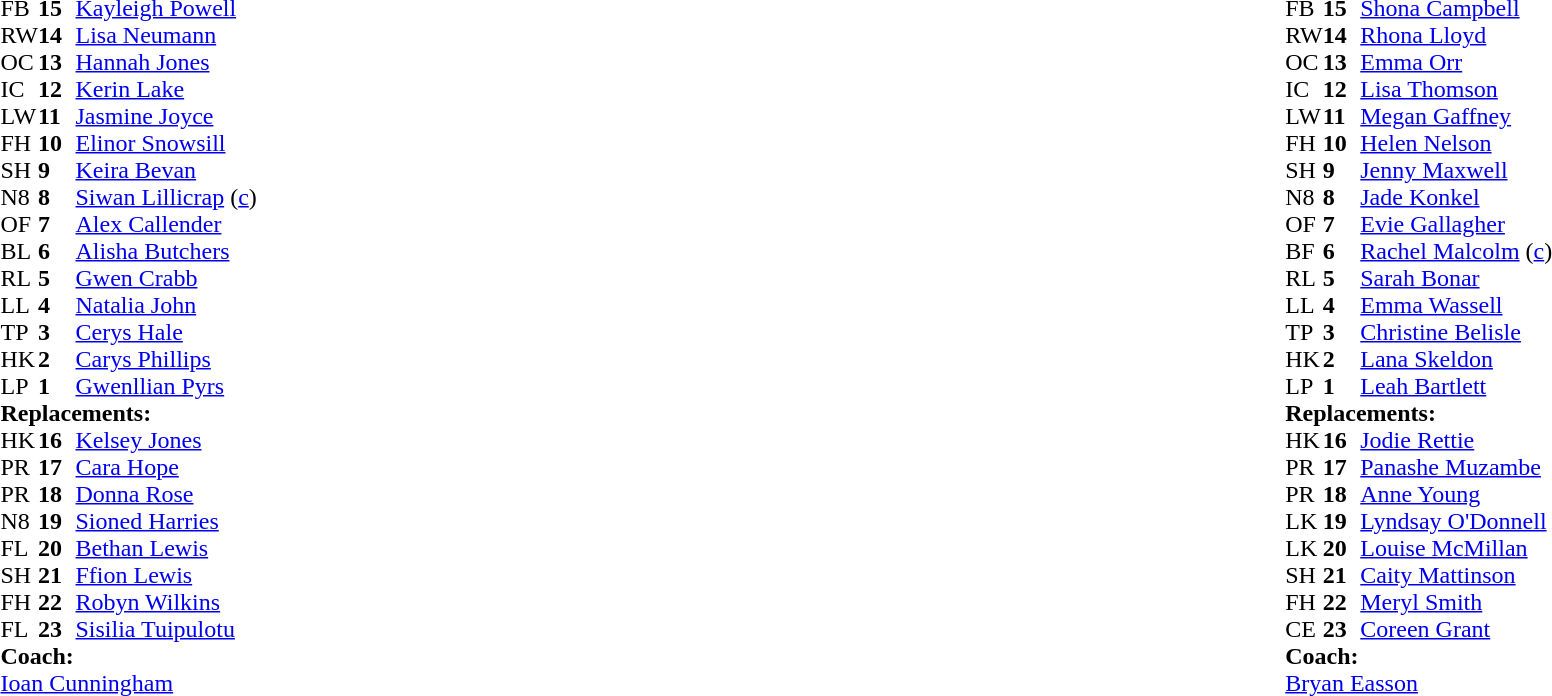<table style="width:100%">
<tr>
<td style="vertical-align:top; width:50%"><br><table cellspacing="0" cellpadding="0">
<tr>
<th width="25"></th>
<th width="25"></th>
</tr>
<tr>
<td>FB</td>
<td><strong>15</strong></td>
<td><a href='#'>Kayleigh Powell</a></td>
</tr>
<tr>
<td>RW</td>
<td><strong>14</strong></td>
<td><a href='#'>Lisa Neumann</a></td>
</tr>
<tr>
<td>OC</td>
<td><strong>13</strong></td>
<td><a href='#'>Hannah Jones</a></td>
</tr>
<tr>
<td>IC</td>
<td><strong>12</strong></td>
<td><a href='#'>Kerin Lake</a></td>
<td></td>
<td></td>
</tr>
<tr>
<td>LW</td>
<td><strong>11</strong></td>
<td><a href='#'>Jasmine Joyce</a></td>
</tr>
<tr>
<td>FH</td>
<td><strong>10</strong></td>
<td><a href='#'>Elinor Snowsill</a></td>
</tr>
<tr>
<td>SH</td>
<td><strong>9</strong></td>
<td><a href='#'>Keira Bevan</a></td>
<td></td>
<td></td>
</tr>
<tr>
<td>N8</td>
<td><strong>8</strong></td>
<td><a href='#'>Siwan Lillicrap</a> (<a href='#'>c</a>)</td>
</tr>
<tr>
<td>OF</td>
<td><strong>7</strong></td>
<td><a href='#'>Alex Callender</a></td>
<td></td>
<td></td>
</tr>
<tr>
<td>BL</td>
<td><strong>6</strong></td>
<td><a href='#'>Alisha Butchers</a></td>
</tr>
<tr>
<td>RL</td>
<td><strong>5</strong></td>
<td><a href='#'>Gwen Crabb</a></td>
</tr>
<tr>
<td>LL</td>
<td><strong>4</strong></td>
<td><a href='#'>Natalia John</a></td>
<td></td>
<td></td>
</tr>
<tr>
<td>TP</td>
<td><strong>3</strong></td>
<td><a href='#'>Cerys Hale</a></td>
<td></td>
<td></td>
</tr>
<tr>
<td>HK</td>
<td><strong>2</strong></td>
<td><a href='#'>Carys Phillips</a></td>
<td></td>
<td></td>
</tr>
<tr>
<td>LP</td>
<td><strong>1</strong></td>
<td><a href='#'>Gwenllian Pyrs</a></td>
<td></td>
<td></td>
</tr>
<tr>
<td colspan="3"><strong>Replacements:</strong></td>
</tr>
<tr>
<td>HK</td>
<td><strong>16</strong></td>
<td><a href='#'>Kelsey Jones</a></td>
<td></td>
<td></td>
</tr>
<tr>
<td>PR</td>
<td><strong>17</strong></td>
<td><a href='#'>Cara Hope</a></td>
<td></td>
<td></td>
</tr>
<tr>
<td>PR</td>
<td><strong>18</strong></td>
<td><a href='#'>Donna Rose</a></td>
<td></td>
<td></td>
</tr>
<tr>
<td>N8</td>
<td><strong>19</strong></td>
<td><a href='#'>Sioned Harries</a></td>
<td></td>
<td></td>
</tr>
<tr>
<td>FL</td>
<td><strong>20</strong></td>
<td><a href='#'>Bethan Lewis</a></td>
<td></td>
<td></td>
</tr>
<tr>
<td>SH</td>
<td><strong>21</strong></td>
<td><a href='#'>Ffion Lewis</a></td>
<td></td>
<td></td>
</tr>
<tr>
<td>FH</td>
<td><strong>22</strong></td>
<td><a href='#'>Robyn Wilkins</a></td>
<td></td>
<td></td>
</tr>
<tr>
<td>FL</td>
<td><strong>23</strong></td>
<td><a href='#'>Sisilia Tuipulotu</a></td>
</tr>
<tr>
<td colspan=3><strong>Coach:</strong></td>
</tr>
<tr>
<td colspan="4"> <a href='#'>Ioan Cunningham</a></td>
</tr>
</table>
</td>
<td style="vertical-align:top"></td>
<td style="vertical-align:top; width:50%"><br><table cellspacing="0" cellpadding="0" style="margin:auto">
<tr>
<th width="25"></th>
<th width="25"></th>
</tr>
<tr>
<td>FB</td>
<td><strong>15</strong></td>
<td><a href='#'>Shona Campbell</a></td>
</tr>
<tr>
<td>RW</td>
<td><strong>14</strong></td>
<td><a href='#'>Rhona Lloyd</a></td>
</tr>
<tr>
<td>OC</td>
<td><strong>13</strong></td>
<td><a href='#'>Emma Orr</a></td>
<td></td>
<td></td>
</tr>
<tr>
<td>IC</td>
<td><strong>12</strong></td>
<td><a href='#'>Lisa Thomson</a></td>
</tr>
<tr>
<td>LW</td>
<td><strong>11</strong></td>
<td><a href='#'>Megan Gaffney</a></td>
</tr>
<tr>
<td>FH</td>
<td><strong>10</strong></td>
<td><a href='#'>Helen Nelson</a></td>
</tr>
<tr>
<td>SH</td>
<td><strong>9</strong></td>
<td><a href='#'>Jenny Maxwell</a></td>
<td></td>
<td></td>
</tr>
<tr>
<td>N8</td>
<td><strong>8</strong></td>
<td><a href='#'>Jade Konkel</a></td>
</tr>
<tr>
<td>OF</td>
<td><strong>7</strong></td>
<td><a href='#'>Evie Gallagher</a></td>
</tr>
<tr>
<td>BF</td>
<td><strong>6</strong></td>
<td><a href='#'>Rachel Malcolm</a> (<a href='#'>c</a>)</td>
<td></td>
<td> </td>
</tr>
<tr>
<td>RL</td>
<td><strong>5</strong></td>
<td><a href='#'>Sarah Bonar</a></td>
<td></td>
<td></td>
</tr>
<tr>
<td>LL</td>
<td><strong>4</strong></td>
<td><a href='#'>Emma Wassell</a></td>
</tr>
<tr>
<td>TP</td>
<td><strong>3</strong></td>
<td><a href='#'>Christine Belisle</a></td>
</tr>
<tr>
<td>HK</td>
<td><strong>2</strong></td>
<td><a href='#'>Lana Skeldon</a></td>
</tr>
<tr>
<td>LP</td>
<td><strong>1</strong></td>
<td><a href='#'>Leah Bartlett</a></td>
<td></td>
</tr>
<tr>
<td colspan="3"><strong>Replacements:</strong></td>
</tr>
<tr>
<td>HK</td>
<td><strong>16</strong></td>
<td><a href='#'>Jodie Rettie</a></td>
</tr>
<tr>
<td>PR</td>
<td><strong>17</strong></td>
<td><a href='#'>Panashe Muzambe</a></td>
</tr>
<tr>
<td>PR</td>
<td><strong>18</strong></td>
<td><a href='#'>Anne Young</a></td>
<td></td>
<td> </td>
</tr>
<tr>
<td>LK</td>
<td><strong>19</strong></td>
<td><a href='#'>Lyndsay O'Donnell</a></td>
</tr>
<tr>
<td>LK</td>
<td><strong>20</strong></td>
<td><a href='#'>Louise McMillan</a></td>
<td></td>
<td></td>
</tr>
<tr>
<td>SH</td>
<td><strong>21</strong></td>
<td><a href='#'>Caity Mattinson</a></td>
<td></td>
<td></td>
</tr>
<tr>
<td>FH</td>
<td><strong>22</strong></td>
<td><a href='#'>Meryl Smith</a></td>
<td></td>
<td></td>
</tr>
<tr>
<td>CE</td>
<td><strong>23</strong></td>
<td><a href='#'>Coreen Grant</a></td>
</tr>
<tr>
<td colspan=3><strong>Coach:</strong></td>
</tr>
<tr>
<td colspan="4"> <a href='#'>Bryan Easson</a></td>
</tr>
</table>
</td>
</tr>
</table>
